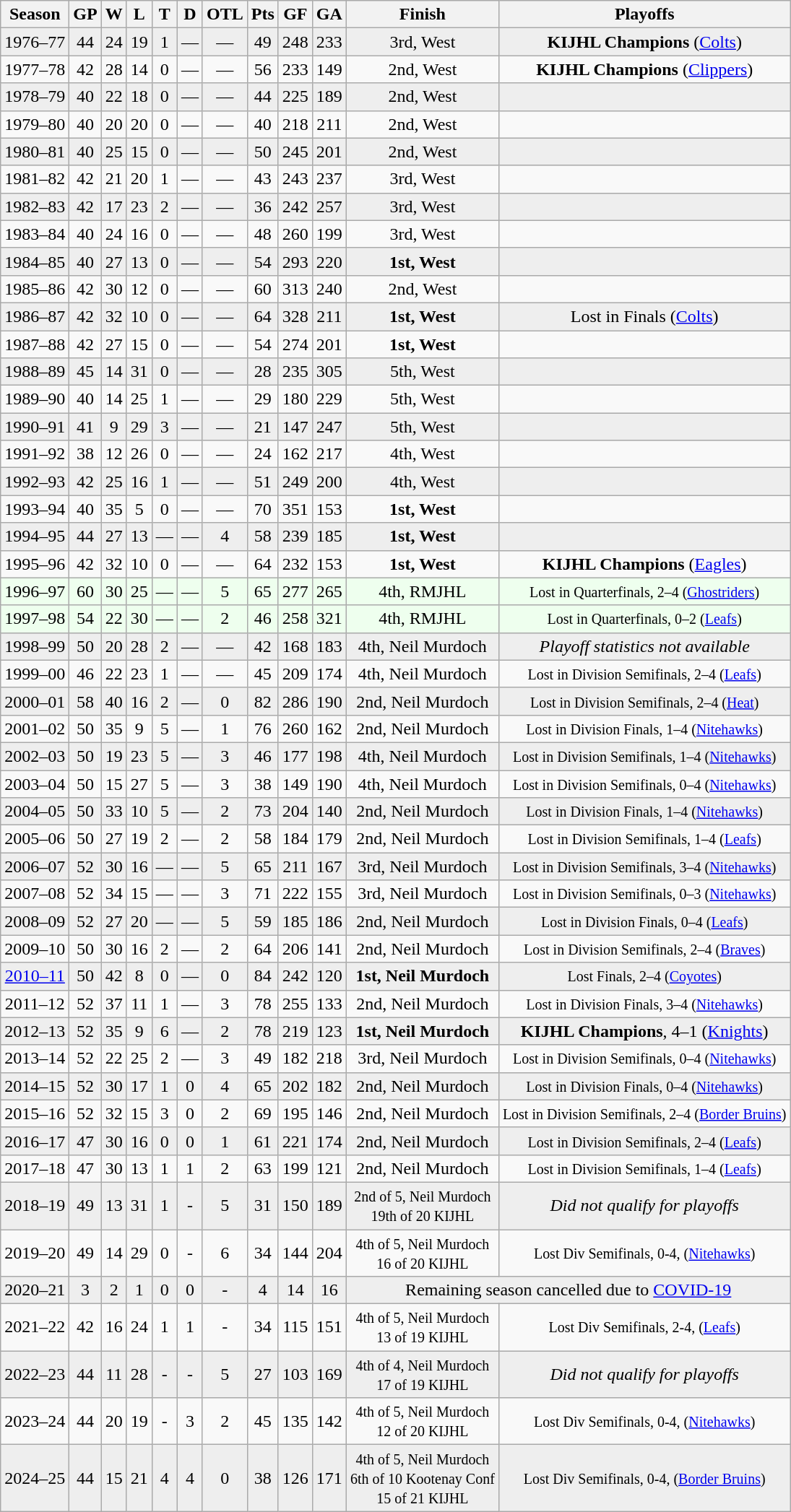<table class="wikitable" style="text-align:center">
<tr>
<th>Season</th>
<th>GP</th>
<th>W</th>
<th>L</th>
<th>T</th>
<th>D</th>
<th>OTL</th>
<th>Pts</th>
<th>GF</th>
<th>GA</th>
<th>Finish</th>
<th>Playoffs</th>
</tr>
<tr style="background:#eee;">
<td>1976–77</td>
<td>44</td>
<td>24</td>
<td>19</td>
<td>1</td>
<td>―</td>
<td>―</td>
<td>49</td>
<td>248</td>
<td>233</td>
<td>3rd, West</td>
<td><strong>KIJHL Champions</strong> (<a href='#'>Colts</a>)</td>
</tr>
<tr>
<td>1977–78</td>
<td>42</td>
<td>28</td>
<td>14</td>
<td>0</td>
<td>―</td>
<td>―</td>
<td>56</td>
<td>233</td>
<td>149</td>
<td>2nd, West</td>
<td><strong>KIJHL Champions</strong> (<a href='#'>Clippers</a>)</td>
</tr>
<tr style="background:#eee;">
<td>1978–79</td>
<td>40</td>
<td>22</td>
<td>18</td>
<td>0</td>
<td>―</td>
<td>―</td>
<td>44</td>
<td>225</td>
<td>189</td>
<td>2nd, West</td>
<td></td>
</tr>
<tr>
<td>1979–80</td>
<td>40</td>
<td>20</td>
<td>20</td>
<td>0</td>
<td>―</td>
<td>―</td>
<td>40</td>
<td>218</td>
<td>211</td>
<td>2nd, West</td>
<td></td>
</tr>
<tr style="background:#eee;">
<td>1980–81</td>
<td>40</td>
<td>25</td>
<td>15</td>
<td>0</td>
<td>―</td>
<td>―</td>
<td>50</td>
<td>245</td>
<td>201</td>
<td>2nd, West</td>
<td></td>
</tr>
<tr>
<td>1981–82</td>
<td>42</td>
<td>21</td>
<td>20</td>
<td>1</td>
<td>―</td>
<td>―</td>
<td>43</td>
<td>243</td>
<td>237</td>
<td>3rd, West</td>
<td></td>
</tr>
<tr style="background:#eee;">
<td>1982–83</td>
<td>42</td>
<td>17</td>
<td>23</td>
<td>2</td>
<td>―</td>
<td>―</td>
<td>36</td>
<td>242</td>
<td>257</td>
<td>3rd, West</td>
<td></td>
</tr>
<tr>
<td>1983–84</td>
<td>40</td>
<td>24</td>
<td>16</td>
<td>0</td>
<td>―</td>
<td>―</td>
<td>48</td>
<td>260</td>
<td>199</td>
<td>3rd, West</td>
<td></td>
</tr>
<tr style="background:#eee;">
<td>1984–85</td>
<td>40</td>
<td>27</td>
<td>13</td>
<td>0</td>
<td>―</td>
<td>―</td>
<td>54</td>
<td>293</td>
<td>220</td>
<td><strong>1st, West</strong></td>
<td></td>
</tr>
<tr>
<td>1985–86</td>
<td>42</td>
<td>30</td>
<td>12</td>
<td>0</td>
<td>―</td>
<td>―</td>
<td>60</td>
<td>313</td>
<td>240</td>
<td>2nd, West</td>
<td></td>
</tr>
<tr style="background:#eee;">
<td>1986–87</td>
<td>42</td>
<td>32</td>
<td>10</td>
<td>0</td>
<td>―</td>
<td>―</td>
<td>64</td>
<td>328</td>
<td>211</td>
<td><strong>1st, West</strong></td>
<td>Lost in Finals (<a href='#'>Colts</a>)</td>
</tr>
<tr>
<td>1987–88</td>
<td>42</td>
<td>27</td>
<td>15</td>
<td>0</td>
<td>―</td>
<td>―</td>
<td>54</td>
<td>274</td>
<td>201</td>
<td><strong>1st, West</strong></td>
<td></td>
</tr>
<tr style="background:#eee;">
<td>1988–89</td>
<td>45</td>
<td>14</td>
<td>31</td>
<td>0</td>
<td>―</td>
<td>―</td>
<td>28</td>
<td>235</td>
<td>305</td>
<td>5th, West</td>
<td></td>
</tr>
<tr>
<td>1989–90</td>
<td>40</td>
<td>14</td>
<td>25</td>
<td>1</td>
<td>―</td>
<td>―</td>
<td>29</td>
<td>180</td>
<td>229</td>
<td>5th, West</td>
<td></td>
</tr>
<tr style="background:#eee;">
<td>1990–91</td>
<td>41</td>
<td>9</td>
<td>29</td>
<td>3</td>
<td>―</td>
<td>―</td>
<td>21</td>
<td>147</td>
<td>247</td>
<td>5th, West</td>
<td></td>
</tr>
<tr>
<td>1991–92</td>
<td>38</td>
<td>12</td>
<td>26</td>
<td>0</td>
<td>―</td>
<td>―</td>
<td>24</td>
<td>162</td>
<td>217</td>
<td>4th, West</td>
<td></td>
</tr>
<tr style="background:#eee;">
<td>1992–93</td>
<td>42</td>
<td>25</td>
<td>16</td>
<td>1</td>
<td>―</td>
<td>―</td>
<td>51</td>
<td>249</td>
<td>200</td>
<td>4th, West</td>
<td></td>
</tr>
<tr>
<td>1993–94</td>
<td>40</td>
<td>35</td>
<td>5</td>
<td>0</td>
<td>―</td>
<td>―</td>
<td>70</td>
<td>351</td>
<td>153</td>
<td><strong>1st, West</strong></td>
<td></td>
</tr>
<tr style="background:#eee;">
<td>1994–95</td>
<td>44</td>
<td>27</td>
<td>13</td>
<td>―</td>
<td>―</td>
<td>4</td>
<td>58</td>
<td>239</td>
<td>185</td>
<td><strong>1st, West</strong></td>
<td></td>
</tr>
<tr>
<td>1995–96</td>
<td>42</td>
<td>32</td>
<td>10</td>
<td>0</td>
<td>―</td>
<td>―</td>
<td>64</td>
<td>232</td>
<td>153</td>
<td><strong>1st, West</strong></td>
<td><strong>KIJHL Champions</strong> (<a href='#'>Eagles</a>)</td>
</tr>
<tr style="background:#eeffee">
<td>1996–97</td>
<td>60</td>
<td>30</td>
<td>25</td>
<td>―</td>
<td>―</td>
<td>5</td>
<td>65</td>
<td>277</td>
<td>265</td>
<td>4th, RMJHL</td>
<td><small>Lost in Quarterfinals, 2–4 (<a href='#'>Ghostriders</a>)</small></td>
</tr>
<tr style="background:#eeffee">
<td>1997–98</td>
<td>54</td>
<td>22</td>
<td>30</td>
<td>―</td>
<td>―</td>
<td>2</td>
<td>46</td>
<td>258</td>
<td>321</td>
<td>4th, RMJHL</td>
<td><small>Lost in Quarterfinals, 0–2 (<a href='#'>Leafs</a>)</small></td>
</tr>
<tr style="background:#eee;">
<td>1998–99</td>
<td>50</td>
<td>20</td>
<td>28</td>
<td>2</td>
<td>―</td>
<td>―</td>
<td>42</td>
<td>168</td>
<td>183</td>
<td>4th, Neil Murdoch</td>
<td><em>Playoff statistics not available</em></td>
</tr>
<tr>
<td>1999–00</td>
<td>46</td>
<td>22</td>
<td>23</td>
<td>1</td>
<td>―</td>
<td>―</td>
<td>45</td>
<td>209</td>
<td>174</td>
<td>4th, Neil Murdoch</td>
<td><small>Lost in Division Semifinals, 2–4 (<a href='#'>Leafs</a>)</small></td>
</tr>
<tr style="background:#eee;">
<td>2000–01</td>
<td>58</td>
<td>40</td>
<td>16</td>
<td>2</td>
<td>―</td>
<td>0</td>
<td>82</td>
<td>286</td>
<td>190</td>
<td>2nd, Neil Murdoch</td>
<td><small>Lost in Division Semifinals, 2–4 (<a href='#'>Heat</a>)</small></td>
</tr>
<tr>
<td>2001–02</td>
<td>50</td>
<td>35</td>
<td>9</td>
<td>5</td>
<td>―</td>
<td>1</td>
<td>76</td>
<td>260</td>
<td>162</td>
<td>2nd, Neil Murdoch</td>
<td><small>Lost in Division Finals, 1–4 (<a href='#'>Nitehawks</a>)</small></td>
</tr>
<tr style="background:#eee;">
<td>2002–03</td>
<td>50</td>
<td>19</td>
<td>23</td>
<td>5</td>
<td>―</td>
<td>3</td>
<td>46</td>
<td>177</td>
<td>198</td>
<td>4th, Neil Murdoch</td>
<td><small>Lost in Division Semifinals, 1–4 (<a href='#'>Nitehawks</a>)</small></td>
</tr>
<tr>
<td>2003–04</td>
<td>50</td>
<td>15</td>
<td>27</td>
<td>5</td>
<td>―</td>
<td>3</td>
<td>38</td>
<td>149</td>
<td>190</td>
<td>4th, Neil Murdoch</td>
<td><small>Lost in Division Semifinals, 0–4 (<a href='#'>Nitehawks</a>)</small></td>
</tr>
<tr style="background:#eee;">
<td>2004–05</td>
<td>50</td>
<td>33</td>
<td>10</td>
<td>5</td>
<td>―</td>
<td>2</td>
<td>73</td>
<td>204</td>
<td>140</td>
<td>2nd, Neil Murdoch</td>
<td><small>Lost in Division Finals, 1–4 (<a href='#'>Nitehawks</a>)</small></td>
</tr>
<tr>
<td>2005–06</td>
<td>50</td>
<td>27</td>
<td>19</td>
<td>2</td>
<td>―</td>
<td>2</td>
<td>58</td>
<td>184</td>
<td>179</td>
<td>2nd, Neil Murdoch</td>
<td><small>Lost in Division Semifinals, 1–4 (<a href='#'>Leafs</a>)</small></td>
</tr>
<tr style="background:#eee;">
<td>2006–07</td>
<td>52</td>
<td>30</td>
<td>16</td>
<td>―</td>
<td>―</td>
<td>5</td>
<td>65</td>
<td>211</td>
<td>167</td>
<td>3rd, Neil Murdoch</td>
<td><small>Lost in Division Semifinals, 3–4 (<a href='#'>Nitehawks</a>)</small></td>
</tr>
<tr>
<td>2007–08</td>
<td>52</td>
<td>34</td>
<td>15</td>
<td>―</td>
<td>―</td>
<td>3</td>
<td>71</td>
<td>222</td>
<td>155</td>
<td>3rd, Neil Murdoch</td>
<td><small>Lost in Division Semifinals, 0–3 (<a href='#'>Nitehawks</a>)</small></td>
</tr>
<tr style="background:#eee;">
<td>2008–09</td>
<td>52</td>
<td>27</td>
<td>20</td>
<td>―</td>
<td>―</td>
<td>5</td>
<td>59</td>
<td>185</td>
<td>186</td>
<td>2nd, Neil Murdoch</td>
<td><small>Lost in Division Finals, 0–4 (<a href='#'>Leafs</a>)</small></td>
</tr>
<tr>
<td>2009–10</td>
<td>50</td>
<td>30</td>
<td>16</td>
<td>2</td>
<td>―</td>
<td>2</td>
<td>64</td>
<td>206</td>
<td>141</td>
<td>2nd, Neil Murdoch</td>
<td><small>Lost in Division Semifinals, 2–4 (<a href='#'>Braves</a>)</small></td>
</tr>
<tr style="background:#eee;">
<td><a href='#'>2010–11</a></td>
<td>50</td>
<td>42</td>
<td>8</td>
<td>0</td>
<td>―</td>
<td>0</td>
<td>84</td>
<td>242</td>
<td>120</td>
<td><strong>1st, Neil Murdoch</strong></td>
<td><small>Lost Finals, 2–4 (<a href='#'>Coyotes</a>)</small></td>
</tr>
<tr>
<td>2011–12</td>
<td>52</td>
<td>37</td>
<td>11</td>
<td>1</td>
<td>―</td>
<td>3</td>
<td>78</td>
<td>255</td>
<td>133</td>
<td>2nd, Neil Murdoch</td>
<td><small>Lost in Division Finals, 3–4 (<a href='#'>Nitehawks</a>)</small></td>
</tr>
<tr style="background:#eee;">
<td>2012–13</td>
<td>52</td>
<td>35</td>
<td>9</td>
<td>6</td>
<td>―</td>
<td>2</td>
<td>78</td>
<td>219</td>
<td>123</td>
<td><strong>1st, Neil Murdoch</strong></td>
<td><strong>KIJHL Champions</strong>, 4–1 (<a href='#'>Knights</a>)</td>
</tr>
<tr>
<td>2013–14</td>
<td>52</td>
<td>22</td>
<td>25</td>
<td>2</td>
<td>―</td>
<td>3</td>
<td>49</td>
<td>182</td>
<td>218</td>
<td>3rd, Neil Murdoch</td>
<td><small>Lost in Division Semifinals, 0–4 (<a href='#'>Nitehawks</a>)</small></td>
</tr>
<tr style="background:#eee;">
<td>2014–15</td>
<td>52</td>
<td>30</td>
<td>17</td>
<td>1</td>
<td>0</td>
<td>4</td>
<td>65</td>
<td>202</td>
<td>182</td>
<td>2nd, Neil Murdoch</td>
<td><small>Lost in Division Finals, 0–4 (<a href='#'>Nitehawks</a>)</small></td>
</tr>
<tr>
<td>2015–16</td>
<td>52</td>
<td>32</td>
<td>15</td>
<td>3</td>
<td>0</td>
<td>2</td>
<td>69</td>
<td>195</td>
<td>146</td>
<td>2nd, Neil Murdoch</td>
<td><small>Lost in Division Semifinals, 2–4 (<a href='#'>Border Bruins</a>)</small></td>
</tr>
<tr style="background:#eee;">
<td>2016–17</td>
<td>47</td>
<td>30</td>
<td>16</td>
<td>0</td>
<td>0</td>
<td>1</td>
<td>61</td>
<td>221</td>
<td>174</td>
<td>2nd, Neil Murdoch</td>
<td><small>Lost in Division Semifinals, 2–4 (<a href='#'>Leafs</a>)</small></td>
</tr>
<tr>
<td>2017–18</td>
<td>47</td>
<td>30</td>
<td>13</td>
<td>1</td>
<td>1</td>
<td>2</td>
<td>63</td>
<td>199</td>
<td>121</td>
<td>2nd, Neil Murdoch</td>
<td><small>Lost in Division Semifinals, 1–4 (<a href='#'>Leafs</a>)</small></td>
</tr>
<tr style="background:#eee;">
<td>2018–19</td>
<td>49</td>
<td>13</td>
<td>31</td>
<td>1</td>
<td>-</td>
<td>5</td>
<td>31</td>
<td>150</td>
<td>189</td>
<td><small> 2nd of 5, Neil Murdoch<br>19th of 20 KIJHL</small></td>
<td><em>Did not qualify for playoffs</em></td>
</tr>
<tr>
<td>2019–20</td>
<td>49</td>
<td>14</td>
<td>29</td>
<td>0</td>
<td>-</td>
<td>6</td>
<td>34</td>
<td>144</td>
<td>204</td>
<td><small>4th of 5, Neil Murdoch<br>16 of 20 KIJHL</small></td>
<td><small>Lost Div Semifinals, 0-4, (<a href='#'>Nitehawks</a>)</small></td>
</tr>
<tr style="background:#eee;">
<td>2020–21</td>
<td>3</td>
<td>2</td>
<td>1</td>
<td>0</td>
<td>0</td>
<td>-</td>
<td>4</td>
<td>14</td>
<td>16</td>
<td colspan=2>Remaining season cancelled due to <a href='#'>COVID-19</a></td>
</tr>
<tr>
<td>2021–22</td>
<td>42</td>
<td>16</td>
<td>24</td>
<td>1</td>
<td>1</td>
<td>-</td>
<td>34</td>
<td>115</td>
<td>151</td>
<td><small>4th of 5, Neil Murdoch<br>13 of 19 KIJHL</small></td>
<td><small>Lost Div Semifinals, 2-4, (<a href='#'>Leafs</a>)</small></td>
</tr>
<tr style="background:#eee;">
<td>2022–23</td>
<td>44</td>
<td>11</td>
<td>28</td>
<td>-</td>
<td>-</td>
<td>5</td>
<td>27</td>
<td>103</td>
<td>169</td>
<td><small>4th of 4, Neil Murdoch<br>17 of 19 KIJHL</small></td>
<td><em>Did not qualify for playoffs</em></td>
</tr>
<tr>
<td>2023–24</td>
<td>44</td>
<td>20</td>
<td>19</td>
<td>-</td>
<td>3</td>
<td>2</td>
<td>45</td>
<td>135</td>
<td>142</td>
<td><small>4th of 5, Neil Murdoch<br>12 of 20 KIJHL</small></td>
<td><small>Lost Div Semifinals, 0-4, (<a href='#'>Nitehawks</a>)</small></td>
</tr>
<tr style="background:#eee;">
<td>2024–25</td>
<td>44</td>
<td>15</td>
<td>21</td>
<td>4</td>
<td>4</td>
<td>0</td>
<td>38</td>
<td>126</td>
<td>171</td>
<td><small>4th of 5, Neil Murdoch<br>6th of 10 Kootenay Conf<br>15 of 21 KIJHL</small></td>
<td><small>Lost Div Semifinals, 0-4, (<a href='#'>Border Bruins</a>)</small></td>
</tr>
</table>
